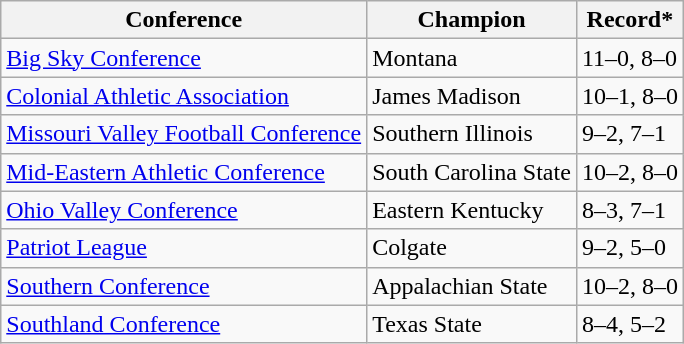<table class="wikitable">
<tr>
<th>Conference</th>
<th>Champion</th>
<th>Record*</th>
</tr>
<tr>
<td><a href='#'>Big Sky Conference</a></td>
<td>Montana</td>
<td>11–0, 8–0</td>
</tr>
<tr>
<td><a href='#'>Colonial Athletic Association</a></td>
<td>James Madison</td>
<td>10–1, 8–0</td>
</tr>
<tr>
<td><a href='#'>Missouri Valley Football Conference</a></td>
<td>Southern Illinois</td>
<td>9–2, 7–1</td>
</tr>
<tr>
<td><a href='#'>Mid-Eastern Athletic Conference</a></td>
<td>South Carolina State</td>
<td>10–2, 8–0</td>
</tr>
<tr>
<td><a href='#'>Ohio Valley Conference</a></td>
<td>Eastern Kentucky</td>
<td>8–3, 7–1</td>
</tr>
<tr>
<td><a href='#'>Patriot League</a></td>
<td>Colgate</td>
<td>9–2, 5–0</td>
</tr>
<tr>
<td><a href='#'>Southern Conference</a></td>
<td>Appalachian State</td>
<td>10–2, 8–0</td>
</tr>
<tr>
<td><a href='#'>Southland Conference</a></td>
<td>Texas State</td>
<td>8–4, 5–2</td>
</tr>
</table>
